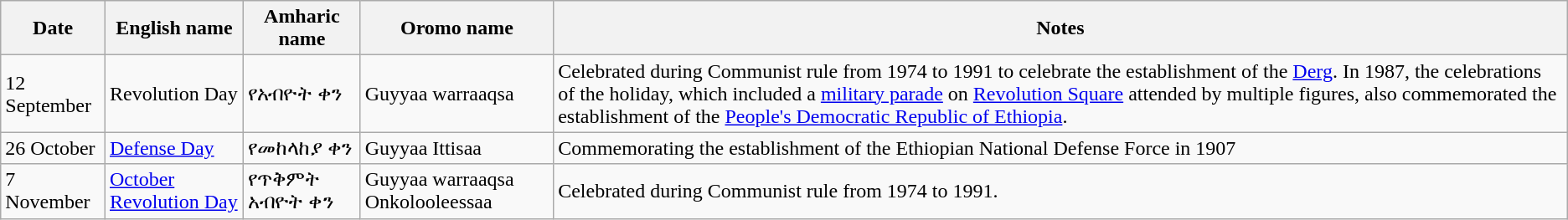<table class="wikitable">
<tr>
<th>Date</th>
<th>English name</th>
<th>Amharic name</th>
<th>Oromo name</th>
<th>Notes</th>
</tr>
<tr>
<td>12 September</td>
<td>Revolution Day</td>
<td>የአብዮት ቀን</td>
<td>Guyyaa warraaqsa</td>
<td>Celebrated during Communist rule from 1974 to 1991 to celebrate the establishment of the <a href='#'>Derg</a>. In 1987, the celebrations of the holiday, which included a <a href='#'>military parade</a> on <a href='#'>Revolution Square</a> attended by multiple figures, also commemorated the establishment of the <a href='#'>People's Democratic Republic of Ethiopia</a>.</td>
</tr>
<tr>
<td>26 October</td>
<td><a href='#'>Defense Day</a></td>
<td>የመከላከያ ቀን</td>
<td>Guyyaa Ittisaa</td>
<td>Commemorating the establishment of the Ethiopian National Defense Force in 1907</td>
</tr>
<tr>
<td>7 November</td>
<td><a href='#'>October Revolution Day</a></td>
<td>የጥቅምት አብዮት ቀን</td>
<td>Guyyaa warraaqsa Onkolooleessaa</td>
<td>Celebrated during Communist rule from 1974 to 1991.</td>
</tr>
</table>
